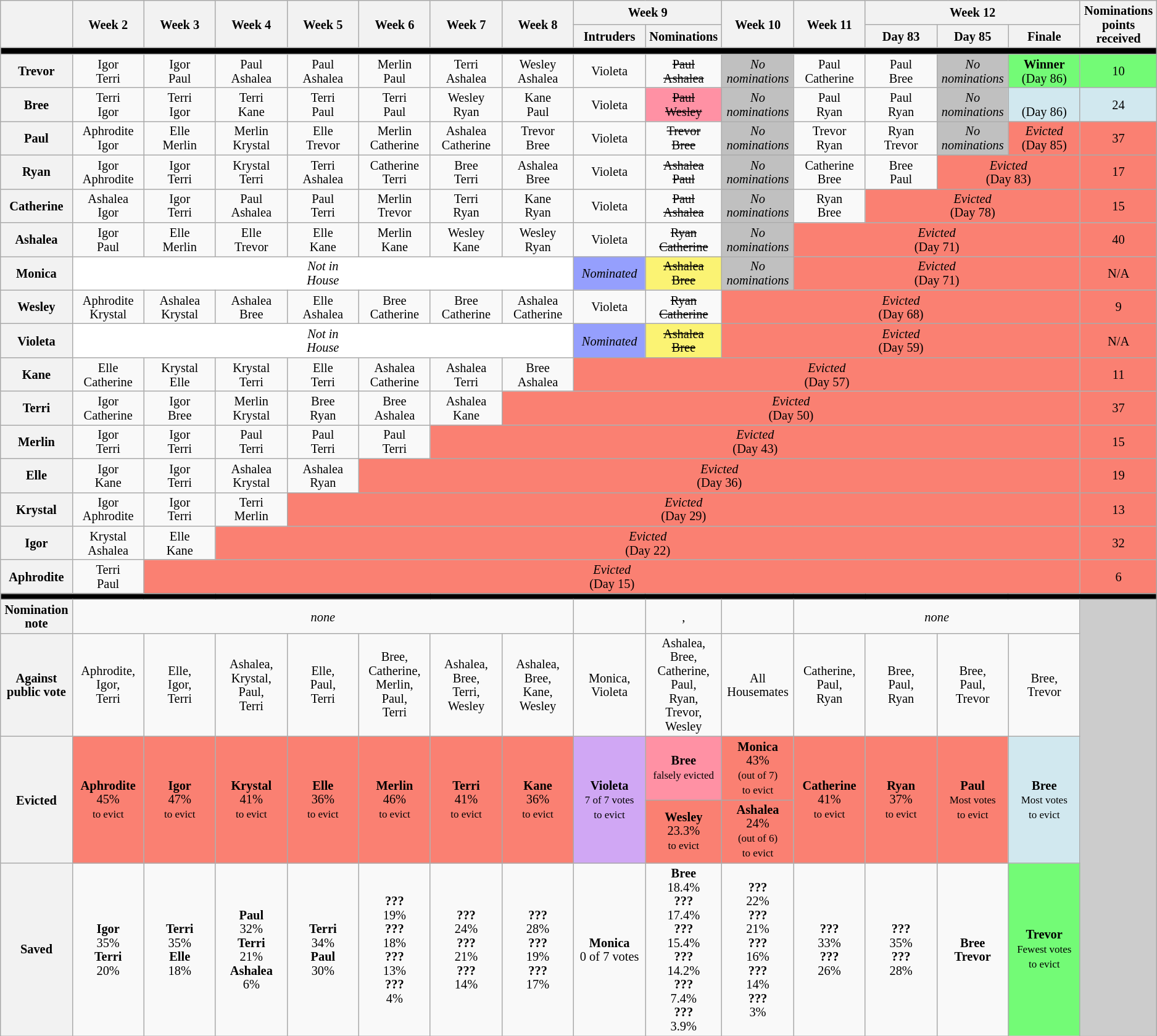<table class="wikitable" style="text-align:center; font-size:85%; line-height:15px;">
<tr>
<th style="width:6%" rowspan="2"></th>
<th style="width:6%" rowspan="2">Week 2</th>
<th style="width:6%" rowspan="2">Week 3</th>
<th style="width:6%" rowspan="2">Week 4</th>
<th style="width:6%" rowspan="2">Week 5</th>
<th style="width:6%" rowspan="2">Week 6</th>
<th style="width:6%" rowspan="2">Week 7</th>
<th style="width:6%" rowspan="2">Week 8</th>
<th style="width:6%" colspan="2">Week 9</th>
<th style="width:6%" rowspan="2">Week 10</th>
<th style="width:6%" rowspan="2">Week 11</th>
<th style="width:6%" colspan="3">Week 12</th>
<th style="width:6%" rowspan="2">Nominations<br>points<br>received</th>
</tr>
<tr>
<th style="width:6%">Intruders</th>
<th style="width:6%">Nominations</th>
<th style="width:6%">Day 83</th>
<th style="width:6%">Day 85</th>
<th style="width:6%">Finale</th>
</tr>
<tr>
<th style="background:#000" colspan="16"></th>
</tr>
<tr>
<th>Trevor</th>
<td>Igor<br>Terri</td>
<td>Igor<br>Paul</td>
<td>Paul<br>Ashalea</td>
<td>Paul<br>Ashalea</td>
<td>Merlin<br>Paul</td>
<td>Terri<br>Ashalea</td>
<td>Wesley<br>Ashalea</td>
<td>Violeta</td>
<td><s>Paul<br>Ashalea</s></td>
<td style="background:silver"><em>No<br>nominations</em></td>
<td>Paul<br>Catherine</td>
<td>Paul<br>Bree</td>
<td style="background:silver"><em>No<br>nominations</em></td>
<td style="background:#73FB76"><strong>Winner</strong><br>(Day 86)</td>
<td style="background:#73FB76">10</td>
</tr>
<tr>
<th>Bree</th>
<td>Terri<br>Igor</td>
<td>Terri<br>Igor</td>
<td>Terri<br>Kane</td>
<td>Terri<br>Paul</td>
<td>Terri<br>Paul</td>
<td>Wesley<br>Ryan</td>
<td>Kane<br>Paul</td>
<td>Violeta</td>
<td style="background:#FF91A4"><s>Paul<br>Wesley</s></td>
<td style="background:silver"><em>No<br>nominations</em></td>
<td>Paul<br>Ryan</td>
<td>Paul<br>Ryan</td>
<td style="background:silver"><em>No<br>nominations</em></td>
<td style="background:#D1E8EF"><br>(Day 86)</td>
<td style="background:#D1E8EF">24</td>
</tr>
<tr>
<th>Paul</th>
<td>Aphrodite<br>Igor</td>
<td>Elle<br>Merlin</td>
<td>Merlin<br>Krystal</td>
<td>Elle<br>Trevor</td>
<td>Merlin<br>Catherine</td>
<td>Ashalea<br>Catherine</td>
<td>Trevor<br>Bree</td>
<td>Violeta</td>
<td><s>Trevor<br>Bree</s></td>
<td style="background:silver"><em>No<br>nominations</em></td>
<td>Trevor<br>Ryan</td>
<td>Ryan<br>Trevor</td>
<td style="background:silver"><em>No<br>nominations</em></td>
<td style="background:salmon"><em>Evicted</em><br>(Day 85)</td>
<td style="background:salmon">37</td>
</tr>
<tr>
<th>Ryan</th>
<td>Igor<br>Aphrodite</td>
<td>Igor<br>Terri</td>
<td>Krystal<br>Terri</td>
<td>Terri<br>Ashalea</td>
<td>Catherine<br>Terri</td>
<td>Bree<br>Terri</td>
<td>Ashalea<br>Bree</td>
<td>Violeta</td>
<td><s>Ashalea<br>Paul</s></td>
<td style="background:silver"><em>No<br>nominations</em></td>
<td>Catherine<br>Bree</td>
<td>Bree<br>Paul</td>
<td style="background:salmon" colspan="2"><em>Evicted</em><br>(Day 83)</td>
<td style="background:salmon">17</td>
</tr>
<tr>
<th>Catherine</th>
<td>Ashalea<br>Igor</td>
<td>Igor<br>Terri</td>
<td>Paul<br>Ashalea</td>
<td>Paul<br>Terri</td>
<td>Merlin<br>Trevor</td>
<td>Terri<br>Ryan</td>
<td>Kane<br>Ryan</td>
<td>Violeta</td>
<td><s>Paul<br>Ashalea</s></td>
<td style="background:silver"><em>No<br>nominations</em></td>
<td>Ryan<br>Bree</td>
<td style="background:salmon" colspan="3"><em>Evicted</em><br>(Day 78)</td>
<td style="background:salmon">15</td>
</tr>
<tr>
<th>Ashalea</th>
<td>Igor<br>Paul</td>
<td>Elle<br>Merlin</td>
<td>Elle<br>Trevor</td>
<td>Elle<br>Kane</td>
<td>Merlin<br>Kane</td>
<td>Wesley<br>Kane</td>
<td>Wesley<br>Ryan</td>
<td>Violeta</td>
<td><s>Ryan<br>Catherine</s></td>
<td style="background:silver"><em>No<br>nominations</em></td>
<td style="background:salmon" colspan="4"><em>Evicted</em><br>(Day 71)</td>
<td style="background:salmon">40</td>
</tr>
<tr>
<th>Monica</th>
<td style="background:#fff" colspan="7"><em>Not in<br>House</em></td>
<td style="background:#959ffd"><em>Nominated</em></td>
<td style="background:#fbf373"><s>Ashalea<br>Bree</s></td>
<td style="background:silver"><em>No<br>nominations</em></td>
<td style="background:salmon" colspan="4"><em>Evicted</em><br>(Day 71)</td>
<td style="background:salmon">N/A</td>
</tr>
<tr>
<th>Wesley</th>
<td>Aphrodite<br>Krystal</td>
<td>Ashalea<br>Krystal</td>
<td>Ashalea<br>Bree</td>
<td>Elle<br>Ashalea</td>
<td>Bree<br>Catherine</td>
<td>Bree<br>Catherine</td>
<td>Ashalea<br>Catherine</td>
<td>Violeta</td>
<td><s>Ryan<br>Catherine</s></td>
<td style="background:salmon" colspan="5"><em>Evicted</em><br>(Day 68)</td>
<td style="background:salmon">9</td>
</tr>
<tr>
<th>Violeta</th>
<td style="background:#fff" colspan="7"><em>Not in<br>House</em></td>
<td style="background:#959FFD"><em>Nominated</em></td>
<td style="background:#fbf373"><s>Ashalea<br>Bree</s></td>
<td style="background:salmon" colspan="5"><em>Evicted</em><br>(Day 59)</td>
<td style="background:salmon">N/A</td>
</tr>
<tr>
<th>Kane</th>
<td>Elle<br>Catherine</td>
<td>Krystal<br>Elle</td>
<td>Krystal<br>Terri</td>
<td>Elle<br>Terri</td>
<td>Ashalea<br>Catherine</td>
<td>Ashalea<br>Terri</td>
<td>Bree<br>Ashalea</td>
<td style="background:salmon" colspan="7"><em>Evicted</em><br>(Day 57)</td>
<td style="background:salmon">11</td>
</tr>
<tr>
<th>Terri</th>
<td>Igor<br>Catherine</td>
<td>Igor<br>Bree</td>
<td>Merlin<br>Krystal</td>
<td>Bree<br>Ryan</td>
<td>Bree<br>Ashalea</td>
<td>Ashalea<br>Kane</td>
<td style="background:salmon" colspan="8"><em>Evicted</em><br>(Day 50)</td>
<td style="background:salmon">37</td>
</tr>
<tr>
<th>Merlin</th>
<td>Igor<br>Terri</td>
<td>Igor<br>Terri</td>
<td>Paul<br>Terri</td>
<td>Paul<br>Terri</td>
<td>Paul<br>Terri</td>
<td style="background:salmon" colspan="9"><em>Evicted</em><br>(Day 43)</td>
<td style="background:salmon">15</td>
</tr>
<tr>
<th>Elle</th>
<td>Igor<br>Kane</td>
<td>Igor<br>Terri</td>
<td>Ashalea<br>Krystal</td>
<td>Ashalea<br>Ryan</td>
<td style="background:salmon" colspan="10"><em>Evicted</em><br>(Day 36)</td>
<td style="background:salmon">19</td>
</tr>
<tr>
<th>Krystal</th>
<td>Igor<br>Aphrodite</td>
<td>Igor<br>Terri</td>
<td>Terri<br>Merlin</td>
<td style="background:salmon" colspan="11"><em>Evicted</em><br>(Day 29)</td>
<td style="background:salmon">13</td>
</tr>
<tr>
<th>Igor</th>
<td>Krystal<br>Ashalea</td>
<td>Elle<br>Kane</td>
<td style="background:salmon" colspan="12"><em>Evicted</em><br>(Day 22)</td>
<td style="background:salmon">32</td>
</tr>
<tr>
<th>Aphrodite</th>
<td>Terri<br>Paul</td>
<td style="background:salmon" colspan="13"><em>Evicted</em><br>(Day 15)</td>
<td style="background:salmon">6</td>
</tr>
<tr>
<th style="background:#000" colspan="16"></th>
</tr>
<tr>
<th>Nomination note</th>
<td colspan="7"><em>none</em></td>
<td></td>
<td>, </td>
<td></td>
<td colspan="4"><em>none</em></td>
<td rowspan="5" style="background:#ccc"></td>
</tr>
<tr>
<th>Against<br>public vote</th>
<td>Aphrodite,<br>Igor,<br>Terri</td>
<td>Elle,<br>Igor,<br>Terri</td>
<td>Ashalea,<br>Krystal,<br>Paul,<br>Terri</td>
<td>Elle,<br>Paul,<br>Terri</td>
<td>Bree,<br>Catherine,<br>Merlin,<br>Paul,<br>Terri</td>
<td>Ashalea,<br>Bree,<br>Terri,<br>Wesley</td>
<td>Ashalea,<br>Bree,<br>Kane,<br>Wesley</td>
<td>Monica,<br>Violeta</td>
<td>Ashalea,<br>Bree,<br>Catherine,<br>Paul,<br>Ryan,<br>Trevor,<br>Wesley</td>
<td>All<br>Housemates</td>
<td>Catherine,<br>Paul,<br>Ryan</td>
<td>Bree,<br>Paul,<br>Ryan</td>
<td>Bree,<br>Paul,<br>Trevor</td>
<td>Bree,<br>Trevor</td>
</tr>
<tr>
<th rowspan="2">Evicted</th>
<td style="background:salmon" rowspan="2"><strong>Aphrodite</strong><br>45%<br><small>to evict</small></td>
<td style="background:salmon" rowspan="2"><strong>Igor</strong><br>47%<br><small>to evict</small></td>
<td style="background:salmon" rowspan="2"><strong>Krystal</strong><br>41%<br><small>to evict</small></td>
<td style="background:salmon" rowspan="2"><strong>Elle</strong><br>36%<br><small>to evict</small></td>
<td style="background:salmon" rowspan="2"><strong>Merlin</strong><br>46%<br><small>to evict</small></td>
<td style="background:salmon" rowspan="2"><strong>Terri</strong><br>41%<br><small>to evict</small></td>
<td style="background:salmon" rowspan="2"><strong>Kane</strong><br>36%<br><small>to evict</small></td>
<td style="background:#D0A7F4" rowspan="2"><strong>Violeta</strong><br><small>7 of 7 votes<br>to evict</small></td>
<td style="background:#FF91A4"><strong>Bree</strong><br><small>falsely evicted</small></td>
<td style="background:salmon"><strong>Monica</strong><br>43%<br><small>(out of 7)<br>to evict</small></td>
<td style="background:salmon" rowspan="2"><strong>Catherine</strong><br>41%<br><small>to evict</small></td>
<td style="background:salmon" rowspan="2"><strong>Ryan</strong><br>37%<br><small>to evict</small></td>
<td style="background:salmon" rowspan="2"><strong>Paul</strong><br><small>Most votes<br>to evict</small></td>
<td style="background:#D1E8EF" rowspan="2"><strong>Bree</strong><br><small>Most votes<br>to evict</small></td>
</tr>
<tr>
<td style="background:salmon"><strong>Wesley</strong><br>23.3%<br><small>to evict</small></td>
<td style="background:salmon"><strong>Ashalea</strong><br>24%<br><small>(out of 6)<br>to evict</small></td>
</tr>
<tr>
<th>Saved</th>
<td><strong>Igor</strong><br>35%<br><strong>Terri</strong><br>20%</td>
<td><strong>Terri</strong><br>35%<br><strong>Elle</strong><br>18%</td>
<td><strong>Paul</strong><br>32%<br><strong>Terri</strong><br>21%<br><strong>Ashalea</strong><br>6%</td>
<td><strong>Terri</strong><br>34%<br><strong>Paul</strong><br>30%</td>
<td><strong>???</strong><br>19%<br><strong>???</strong><br>18%<br><strong>???</strong><br>13%<br><strong>???</strong><br>4%</td>
<td><strong>???</strong><br>24%<br><strong>???</strong><br>21%<br><strong>???</strong><br>14%</td>
<td><strong>???</strong><br>28%<br><strong>???</strong><br>19%<br><strong>???</strong><br>17%</td>
<td><strong>Monica</strong><br>0 of 7 votes</td>
<td><strong>Bree</strong><br>18.4%<br><strong>???</strong><br>17.4%<br><strong>???</strong><br>15.4%<br><strong>???</strong><br>14.2%<br><strong>???</strong><br>7.4%<br><strong>???</strong><br>3.9%</td>
<td><strong>???</strong><br>22%<br><strong>???</strong><br>21%<br><strong>???</strong><br>16%<br><strong>???</strong><br>14%<br><strong>???</strong><br>3%</td>
<td><strong>???</strong><br>33%<br><strong>???</strong><br>26%</td>
<td><strong>???</strong><br>35%<br><strong>???</strong><br>28%</td>
<td><strong>Bree<br>Trevor</strong></td>
<td style="background:#73FB76"><strong>Trevor</strong><br><small>Fewest votes<br>to evict</small></td>
</tr>
</table>
